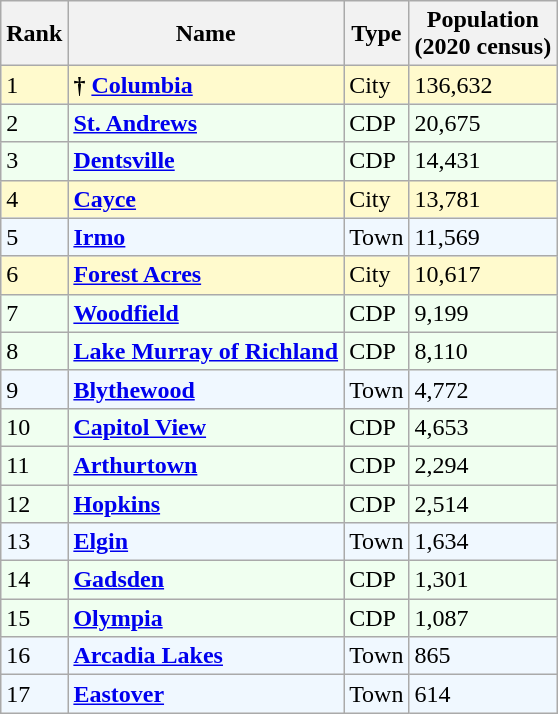<table class="wikitable sortable">
<tr>
<th>Rank</th>
<th>Name</th>
<th>Type</th>
<th>Population<br>(2020 census)</th>
</tr>
<tr style="background:#fffacd;">
<td>1</td>
<td><strong>†</strong> <strong><a href='#'>Columbia</a></strong></td>
<td>City</td>
<td>136,632</td>
</tr>
<tr style="background-color:#F0FFF0;">
<td>2</td>
<td><a href='#'><strong>St. Andrews</strong></a></td>
<td>CDP</td>
<td>20,675</td>
</tr>
<tr style="background-color:#F0FFF0;">
<td>3</td>
<td><strong><a href='#'>Dentsville</a></strong></td>
<td>CDP</td>
<td>14,431</td>
</tr>
<tr style="background:#fffacd;">
<td>4</td>
<td><strong><a href='#'>Cayce</a></strong></td>
<td>City</td>
<td>13,781</td>
</tr>
<tr style="background:#f0f8ff;">
<td>5</td>
<td><strong><a href='#'>Irmo</a></strong></td>
<td>Town</td>
<td>11,569</td>
</tr>
<tr style="background:#fffacd;">
<td>6</td>
<td><strong><a href='#'>Forest Acres</a></strong></td>
<td>City</td>
<td>10,617</td>
</tr>
<tr style="background-color:#F0FFF0;">
<td>7</td>
<td><strong><a href='#'>Woodfield</a></strong></td>
<td>CDP</td>
<td>9,199</td>
</tr>
<tr style="background-color:#F0FFF0;">
<td>8</td>
<td><strong><a href='#'>Lake Murray of Richland</a></strong></td>
<td>CDP</td>
<td>8,110</td>
</tr>
<tr style="background:#f0f8ff;">
<td>9</td>
<td><a href='#'><strong>Blythewood</strong></a></td>
<td>Town</td>
<td>4,772</td>
</tr>
<tr style="background-color:#F0FFF0;">
<td>10</td>
<td><strong><a href='#'>Capitol View</a></strong></td>
<td>CDP</td>
<td>4,653</td>
</tr>
<tr style="background-color:#F0FFF0;">
<td>11</td>
<td><strong><a href='#'>Arthurtown</a></strong></td>
<td>CDP</td>
<td>2,294</td>
</tr>
<tr style="background-color:#F0FFF0;">
<td>12</td>
<td><strong><a href='#'>Hopkins</a></strong></td>
<td>CDP</td>
<td>2,514</td>
</tr>
<tr style="background:#f0f8ff;">
<td>13</td>
<td><strong><a href='#'>Elgin</a></strong></td>
<td>Town</td>
<td>1,634</td>
</tr>
<tr style="background-color:#F0FFF0;">
<td>14</td>
<td><strong><a href='#'>Gadsden</a></strong></td>
<td>CDP</td>
<td>1,301</td>
</tr>
<tr style="background-color:#F0FFF0;">
<td>15</td>
<td><strong><a href='#'>Olympia</a></strong></td>
<td>CDP</td>
<td>1,087</td>
</tr>
<tr style="background:#f0f8ff;">
<td>16</td>
<td><a href='#'><strong>Arcadia Lakes</strong></a></td>
<td>Town</td>
<td>865</td>
</tr>
<tr style="background:#f0f8ff;">
<td>17</td>
<td><strong><a href='#'>Eastover</a></strong></td>
<td>Town</td>
<td>614</td>
</tr>
</table>
